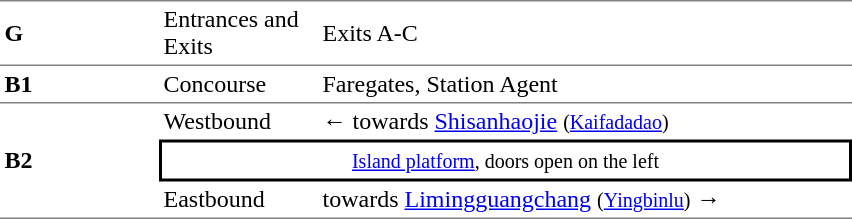<table cellspacing=0 cellpadding=3>
<tr>
<td style="border-top:solid 1px gray;border-bottom:solid 1px gray;" width=100><strong>G</strong></td>
<td style="border-top:solid 1px gray;border-bottom:solid 1px gray;" width=100>Entrances and Exits</td>
<td style="border-top:solid 1px gray;border-bottom:solid 1px gray;" width=350>Exits A-C</td>
</tr>
<tr>
<td style="border-bottom:solid 1px gray;"><strong>B1</strong></td>
<td style="border-bottom:solid 1px gray;">Concourse</td>
<td style="border-bottom:solid 1px gray;">Faregates, Station Agent</td>
</tr>
<tr>
<td style="border-bottom:solid 1px gray;" rowspan=3><strong>B2</strong></td>
<td>Westbound</td>
<td>←  towards <a href='#'>Shisanhaojie</a> <small>(<a href='#'>Kaifadadao</a>)</small></td>
</tr>
<tr>
<td style="border-right:solid 2px black;border-left:solid 2px black;border-top:solid 2px black;border-bottom:solid 2px black;text-align:center;" colspan=2><small><a href='#'>Island platform</a>, doors open on the left</small></td>
</tr>
<tr>
<td style="border-bottom:solid 1px gray;">Eastbound</td>
<td style="border-bottom:solid 1px gray;">  towards <a href='#'>Limingguangchang</a> <small>(<a href='#'>Yingbinlu</a>)</small> →</td>
</tr>
</table>
